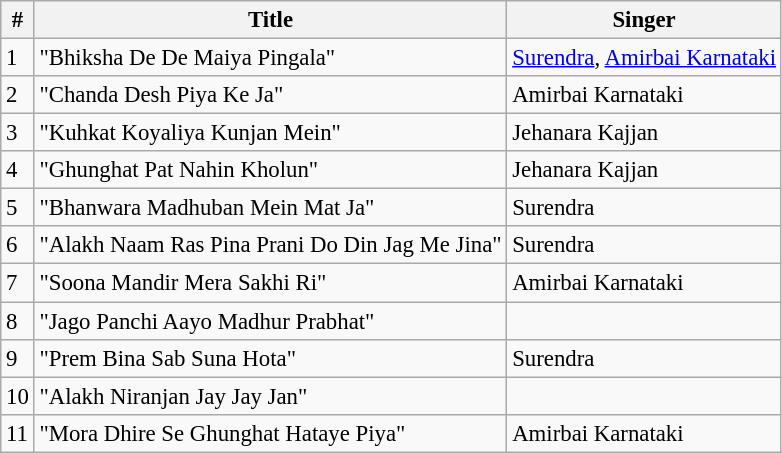<table class="wikitable" style="font-size:95%;">
<tr>
<th>#</th>
<th>Title</th>
<th>Singer</th>
</tr>
<tr>
<td>1</td>
<td>"Bhiksha De De Maiya Pingala"</td>
<td><a href='#'>Surendra</a>, <a href='#'>Amirbai Karnataki</a></td>
</tr>
<tr>
<td>2</td>
<td>"Chanda Desh Piya Ke Ja"</td>
<td>Amirbai Karnataki</td>
</tr>
<tr>
<td>3</td>
<td>"Kuhkat Koyaliya Kunjan Mein"</td>
<td>Jehanara Kajjan</td>
</tr>
<tr>
<td>4</td>
<td>"Ghunghat Pat Nahin Kholun"</td>
<td>Jehanara Kajjan</td>
</tr>
<tr>
<td>5</td>
<td>"Bhanwara Madhuban Mein Mat Ja"</td>
<td>Surendra</td>
</tr>
<tr>
<td>6</td>
<td>"Alakh Naam Ras Pina Prani Do Din Jag Me Jina"</td>
<td>Surendra</td>
</tr>
<tr>
<td>7</td>
<td>"Soona Mandir Mera Sakhi Ri"</td>
<td>Amirbai Karnataki</td>
</tr>
<tr>
<td>8</td>
<td>"Jago Panchi Aayo Madhur Prabhat"</td>
<td></td>
</tr>
<tr>
<td>9</td>
<td>"Prem Bina Sab Suna Hota"</td>
<td>Surendra</td>
</tr>
<tr>
<td>10</td>
<td>"Alakh Niranjan Jay Jay Jan"</td>
<td></td>
</tr>
<tr>
<td>11</td>
<td>"Mora Dhire Se Ghunghat Hataye Piya"</td>
<td>Amirbai Karnataki</td>
</tr>
</table>
